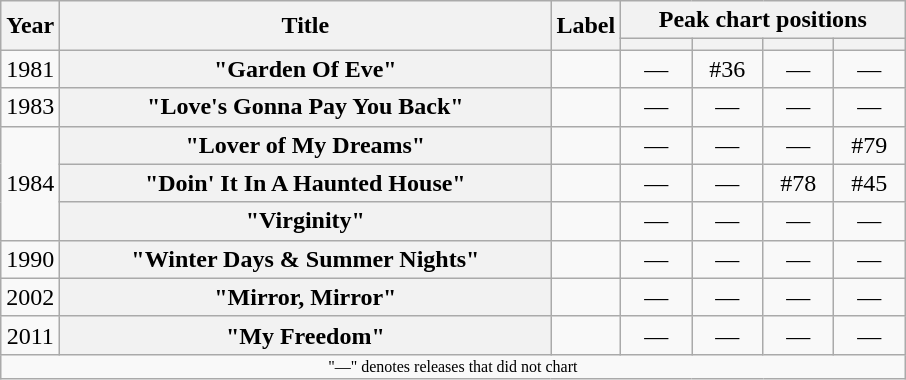<table class="wikitable plainrowheaders" style="text-align:center;">
<tr>
<th rowspan="2">Year</th>
<th rowspan="2" style="width:20em;">Title</th>
<th rowspan="2">Label</th>
<th colspan="4">Peak chart positions</th>
</tr>
<tr>
<th style="width:40px;"></th>
<th style="width:40px;"></th>
<th style="width:40px;"></th>
<th style="width:40px;"></th>
</tr>
<tr>
<td>1981</td>
<th scope="row">"Garden Of Eve"</th>
<td></td>
<td align=center>―</td>
<td align=center>#36</td>
<td align=center>―</td>
<td align=center>―</td>
</tr>
<tr>
<td>1983</td>
<th scope="row">"Love's Gonna Pay You Back"</th>
<td></td>
<td align=center>―</td>
<td align=center>―</td>
<td align=center>―</td>
<td align=center>―</td>
</tr>
<tr>
<td rowspan="3">1984</td>
<th scope="row">"Lover of My Dreams"</th>
<td></td>
<td align=center>―</td>
<td align=center>―</td>
<td align=center>―</td>
<td align=center>#79</td>
</tr>
<tr>
<th scope="row">"Doin' It In A Haunted House"</th>
<td></td>
<td align=center>―</td>
<td align=center>―</td>
<td align=center>#78</td>
<td align=center>#45</td>
</tr>
<tr>
<th scope="row">"Virginity"</th>
<td></td>
<td align=center>―</td>
<td align=center>―</td>
<td align=center>―</td>
<td align=center>―</td>
</tr>
<tr>
<td>1990</td>
<th scope="row">"Winter Days & Summer Nights"</th>
<td></td>
<td align=center>―</td>
<td align=center>―</td>
<td align=center>―</td>
<td align=center>―</td>
</tr>
<tr>
<td>2002</td>
<th scope="row">"Mirror, Mirror"</th>
<td></td>
<td align=center>―</td>
<td align=center>―</td>
<td align=center>―</td>
<td align=center>―</td>
</tr>
<tr>
<td>2011</td>
<th scope="row">"My Freedom"</th>
<td></td>
<td align=center>―</td>
<td align=center>―</td>
<td align=center>―</td>
<td align=center>―</td>
</tr>
<tr>
<td colspan="8" style="font-size:8pt">"—" denotes releases that did not chart</td>
</tr>
</table>
